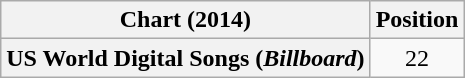<table class="wikitable plainrowheaders" style="text-align:center">
<tr>
<th scope="col">Chart (2014)</th>
<th scope="col">Position</th>
</tr>
<tr>
<th scope="row">US World Digital Songs (<em>Billboard</em>)</th>
<td>22</td>
</tr>
</table>
